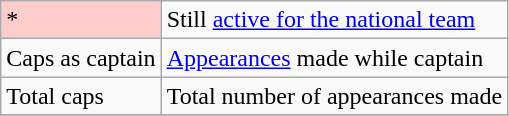<table class="wikitable">
<tr>
<td style="background-color:#FFCCCC">*</td>
<td>Still <a href='#'>active for the national team</a></td>
</tr>
<tr>
<td>Caps as captain</td>
<td><a href='#'>Appearances</a> made while captain</td>
</tr>
<tr>
<td>Total caps</td>
<td>Total number of appearances made</td>
</tr>
<tr>
</tr>
</table>
